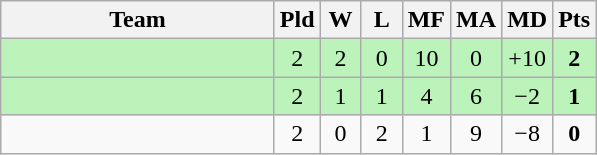<table class="wikitable" style="text-align:center">
<tr>
<th width="175">Team</th>
<th width="20">Pld</th>
<th width="20">W</th>
<th width="20">L</th>
<th width="20">MF</th>
<th width="20">MA</th>
<th width="20">MD</th>
<th width="20">Pts</th>
</tr>
<tr bgcolor="bbf3bb">
<td align="left"></td>
<td>2</td>
<td>2</td>
<td>0</td>
<td>10</td>
<td>0</td>
<td>+10</td>
<td><strong>2</strong></td>
</tr>
<tr bgcolor="bbf3bb">
<td align="left"></td>
<td>2</td>
<td>1</td>
<td>1</td>
<td>4</td>
<td>6</td>
<td>−2</td>
<td><strong>1</strong></td>
</tr>
<tr>
<td align="left"></td>
<td>2</td>
<td>0</td>
<td>2</td>
<td>1</td>
<td>9</td>
<td>−8</td>
<td><strong>0</strong></td>
</tr>
</table>
